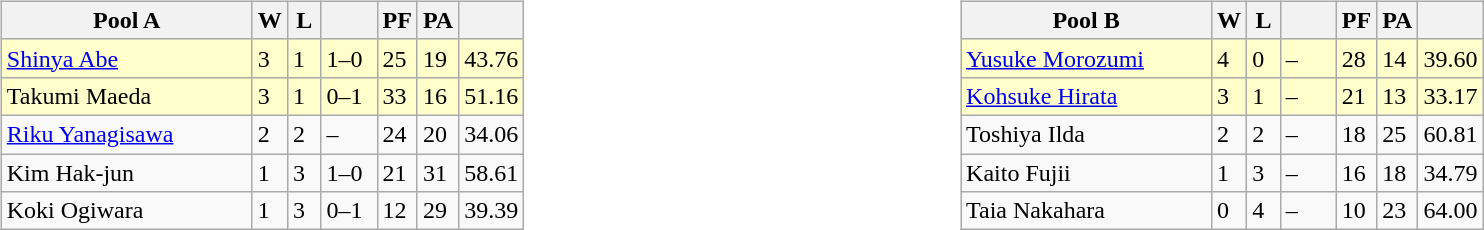<table>
<tr>
<td valign=top width=10%><br><table class=wikitable>
<tr>
<th width=160>Pool A</th>
<th width=15>W</th>
<th width=15>L</th>
<th width=30></th>
<th width=15>PF</th>
<th width=15>PA</th>
<th width=20></th>
</tr>
<tr bgcolor=#ffffcc>
<td> <a href='#'>Shinya Abe</a></td>
<td>3</td>
<td>1</td>
<td>1–0</td>
<td>25</td>
<td>19</td>
<td>43.76</td>
</tr>
<tr bgcolor=#ffffcc>
<td> Takumi Maeda</td>
<td>3</td>
<td>1</td>
<td>0–1</td>
<td>33</td>
<td>16</td>
<td>51.16</td>
</tr>
<tr>
<td> <a href='#'>Riku Yanagisawa</a></td>
<td>2</td>
<td>2</td>
<td>–</td>
<td>24</td>
<td>20</td>
<td>34.06</td>
</tr>
<tr>
<td> Kim Hak-jun</td>
<td>1</td>
<td>3</td>
<td>1–0</td>
<td>21</td>
<td>31</td>
<td>58.61</td>
</tr>
<tr>
<td> Koki Ogiwara</td>
<td>1</td>
<td>3</td>
<td>0–1</td>
<td>12</td>
<td>29</td>
<td>39.39</td>
</tr>
</table>
</td>
<td valign=top width=10%><br><table class=wikitable>
<tr>
<th width=160>Pool B</th>
<th width=15>W</th>
<th width=15>L</th>
<th width=30></th>
<th width=15>PF</th>
<th width=15>PA</th>
<th width=20></th>
</tr>
<tr bgcolor=#ffffcc>
<td> <a href='#'>Yusuke Morozumi</a></td>
<td>4</td>
<td>0</td>
<td>–</td>
<td>28</td>
<td>14</td>
<td>39.60</td>
</tr>
<tr bgcolor=#ffffcc>
<td> <a href='#'>Kohsuke Hirata</a></td>
<td>3</td>
<td>1</td>
<td>–</td>
<td>21</td>
<td>13</td>
<td>33.17</td>
</tr>
<tr>
<td> Toshiya Ilda</td>
<td>2</td>
<td>2</td>
<td>–</td>
<td>18</td>
<td>25</td>
<td>60.81</td>
</tr>
<tr>
<td> Kaito Fujii</td>
<td>1</td>
<td>3</td>
<td>–</td>
<td>16</td>
<td>18</td>
<td>34.79</td>
</tr>
<tr>
<td> Taia Nakahara</td>
<td>0</td>
<td>4</td>
<td>–</td>
<td>10</td>
<td>23</td>
<td>64.00</td>
</tr>
</table>
</td>
</tr>
</table>
